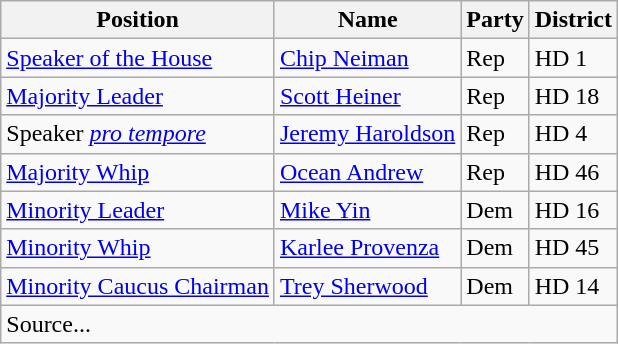<table class=wikitable>
<tr>
<th>Position</th>
<th>Name</th>
<th>Party</th>
<th>District</th>
</tr>
<tr>
<td><a href='#'>Speaker of the House</a></td>
<td><a href='#'>Chip Neiman</a></td>
<td>Rep</td>
<td>HD 1</td>
</tr>
<tr>
<td><a href='#'>Majority Leader</a></td>
<td><a href='#'>Scott Heiner</a></td>
<td>Rep</td>
<td>HD 18</td>
</tr>
<tr>
<td>Speaker <em><a href='#'>pro tempore</a></em></td>
<td><a href='#'>Jeremy Haroldson</a></td>
<td>Rep</td>
<td>HD 4</td>
</tr>
<tr>
<td><a href='#'>Majority Whip</a></td>
<td><a href='#'>Ocean Andrew</a></td>
<td>Rep</td>
<td>HD 46</td>
</tr>
<tr>
<td><a href='#'>Minority Leader</a></td>
<td><a href='#'>Mike Yin</a></td>
<td>Dem</td>
<td>HD 16</td>
</tr>
<tr>
<td><a href='#'>Minority Whip</a></td>
<td><a href='#'>Karlee Provenza</a></td>
<td>Dem</td>
<td>HD 45</td>
</tr>
<tr>
<td><a href='#'>Minority Caucus Chairman</a></td>
<td><a href='#'>Trey Sherwood</a></td>
<td>Dem</td>
<td>HD 14</td>
</tr>
<tr>
<td colspan=4>Source...</td>
</tr>
</table>
